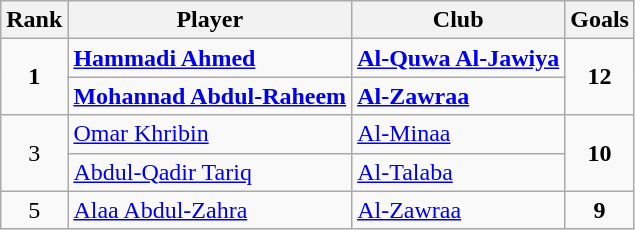<table class="wikitable" style="text-align:center">
<tr>
<th>Rank</th>
<th>Player</th>
<th>Club</th>
<th>Goals</th>
</tr>
<tr>
<td rowspan="2"><strong>1</strong></td>
<td align="left"> <strong><a href='#'>Hammadi Ahmed</a></strong></td>
<td align="left"><strong><a href='#'>Al-Quwa Al-Jawiya</a></strong></td>
<td rowspan=2 align="center"><strong>12</strong></td>
</tr>
<tr>
<td align="left"> <strong><a href='#'>Mohannad Abdul-Raheem</a></strong></td>
<td align="left"><strong><a href='#'>Al-Zawraa</a></strong></td>
</tr>
<tr>
<td rowspan="2">3</td>
<td align="left"> <a href='#'>Omar Khribin</a></td>
<td align="left"><a href='#'>Al-Minaa</a></td>
<td rowspan=2 align="center"><strong>10</strong></td>
</tr>
<tr>
<td align="left"> <a href='#'>Abdul-Qadir Tariq</a></td>
<td align="left"><a href='#'>Al-Talaba</a></td>
</tr>
<tr>
<td rowspan="1">5</td>
<td align="left"> <a href='#'>Alaa Abdul-Zahra</a></td>
<td align="left"><a href='#'>Al-Zawraa</a></td>
<td rowspan=1 align="center"><strong>9</strong></td>
</tr>
</table>
